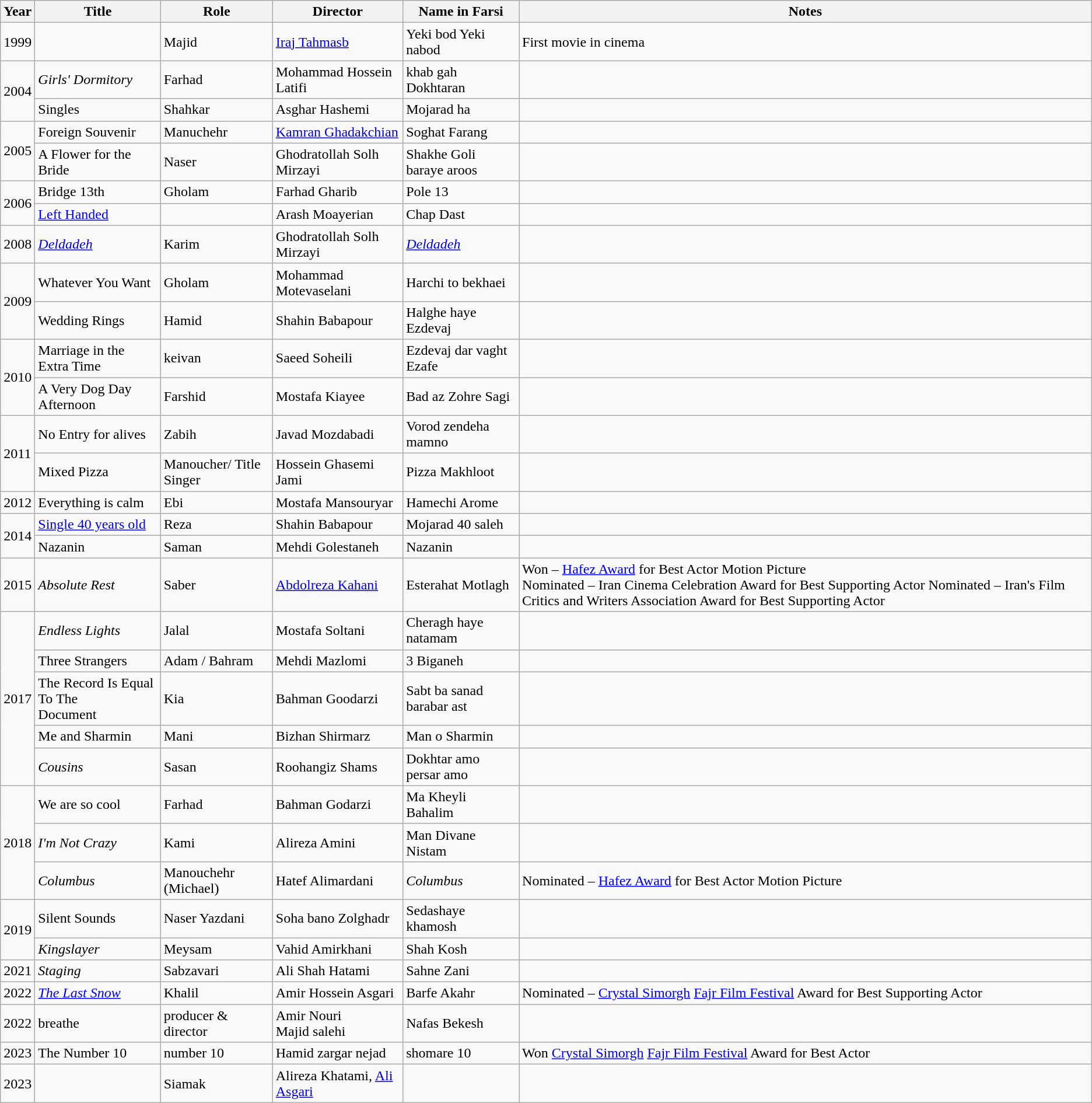<table class="wikitable sortable">
<tr>
<th>Year</th>
<th>Title</th>
<th>Role</th>
<th>Director</th>
<th>Name in Farsi</th>
<th>Notes</th>
</tr>
<tr>
<td>1999</td>
<td></td>
<td>Majid</td>
<td><a href='#'>Iraj Tahmasb</a></td>
<td>Yeki bod Yeki nabod</td>
<td>First movie in cinema</td>
</tr>
<tr>
<td rowspan="2">2004</td>
<td><em>Girls' Dormitory</em></td>
<td>Farhad</td>
<td>Mohammad Hossein Latifi</td>
<td>khab gah Dokhtaran</td>
<td></td>
</tr>
<tr>
<td>Singles</td>
<td>Shahkar</td>
<td>Asghar Hashemi</td>
<td>Mojarad ha</td>
<td></td>
</tr>
<tr>
<td rowspan="2">2005</td>
<td>Foreign Souvenir</td>
<td>Manuchehr</td>
<td><a href='#'>Kamran Ghadakchian</a></td>
<td>Soghat Farang</td>
<td></td>
</tr>
<tr>
<td>A Flower for the Bride</td>
<td>Naser</td>
<td>Ghodratollah Solh<br>Mirzayi</td>
<td>Shakhe Goli baraye aroos</td>
<td></td>
</tr>
<tr>
<td rowspan="2">2006</td>
<td>Bridge 13th</td>
<td>Gholam</td>
<td>Farhad Gharib</td>
<td>Pole 13</td>
<td></td>
</tr>
<tr>
<td><a href='#'>Left Handed</a></td>
<td></td>
<td>Arash Moayerian</td>
<td>Chap Dast</td>
<td></td>
</tr>
<tr>
<td>2008</td>
<td><em><a href='#'>Deldadeh</a></em></td>
<td>Karim</td>
<td>Ghodratollah Solh Mirzayi</td>
<td><em><a href='#'>Deldadeh</a></em></td>
<td></td>
</tr>
<tr>
<td rowspan="2">2009</td>
<td>Whatever You Want</td>
<td>Gholam</td>
<td>Mohammad<br>Motevaselani</td>
<td>Harchi to bekhaei</td>
<td></td>
</tr>
<tr>
<td>Wedding Rings</td>
<td>Hamid</td>
<td>Shahin Babapour</td>
<td>Halghe haye Ezdevaj</td>
<td></td>
</tr>
<tr>
<td rowspan="2">2010</td>
<td>Marriage in the Extra Time</td>
<td>keivan</td>
<td>Saeed Soheili</td>
<td>Ezdevaj dar vaght Ezafe</td>
<td></td>
</tr>
<tr>
<td>A Very Dog Day Afternoon</td>
<td>Farshid</td>
<td>Mostafa Kiayee</td>
<td>Bad az Zohre Sagi</td>
<td></td>
</tr>
<tr>
<td rowspan="2">2011</td>
<td>No Entry for alives</td>
<td>Zabih</td>
<td>Javad Mozdabadi</td>
<td>Vorod zendeha mamno</td>
<td></td>
</tr>
<tr>
<td>Mixed Pizza</td>
<td>Manoucher/ Title<br>Singer</td>
<td>Hossein Ghasemi Jami</td>
<td>Pizza Makhloot</td>
<td></td>
</tr>
<tr>
<td>2012</td>
<td>Everything is calm</td>
<td>Ebi</td>
<td>Mostafa Mansouryar</td>
<td>Hamechi Arome</td>
<td></td>
</tr>
<tr>
<td rowspan="2">2014</td>
<td><a href='#'>Single 40 years old</a></td>
<td>Reza</td>
<td>Shahin Babapour</td>
<td>Mojarad 40 saleh</td>
<td></td>
</tr>
<tr>
<td>Nazanin</td>
<td>Saman</td>
<td>Mehdi Golestaneh</td>
<td>Nazanin</td>
<td></td>
</tr>
<tr>
<td>2015</td>
<td><em>Absolute Rest</em></td>
<td>Saber</td>
<td><a href='#'>Abdolreza Kahani</a></td>
<td>Esterahat Motlagh</td>
<td>Won – <a href='#'>Hafez Award</a> for Best Actor Motion Picture<br>Nominated – Iran Cinema Celebration Award for Best Supporting Actor
Nominated – Iran's Film Critics and Writers Association Award for Best Supporting Actor</td>
</tr>
<tr>
<td rowspan="5">2017</td>
<td><em>Endless Lights</em></td>
<td>Jalal</td>
<td>Mostafa Soltani</td>
<td>Cheragh haye natamam</td>
<td></td>
</tr>
<tr>
<td>Three Strangers</td>
<td>Adam / Bahram</td>
<td>Mehdi Mazlomi</td>
<td>3 Biganeh</td>
<td></td>
</tr>
<tr>
<td>The Record Is Equal To The<br>Document</td>
<td>Kia</td>
<td>Bahman Goodarzi</td>
<td>Sabt ba sanad barabar ast</td>
<td></td>
</tr>
<tr>
<td>Me and Sharmin</td>
<td>Mani</td>
<td>Bizhan Shirmarz</td>
<td>Man o Sharmin</td>
<td></td>
</tr>
<tr>
<td><em>Cousins</em></td>
<td>Sasan</td>
<td>Roohangiz Shams</td>
<td>Dokhtar amo persar amo</td>
<td></td>
</tr>
<tr>
<td rowspan="3">2018</td>
<td>We are so cool</td>
<td>Farhad</td>
<td>Bahman Godarzi</td>
<td>Ma Kheyli Bahalim</td>
<td></td>
</tr>
<tr>
<td><em>I'm Not Crazy</em></td>
<td>Kami</td>
<td>Alireza Amini</td>
<td>Man Divane Nistam</td>
<td></td>
</tr>
<tr>
<td><em>Columbus</em></td>
<td>Manouchehr (Michael)</td>
<td>Hatef Alimardani</td>
<td><em>Columbus</em></td>
<td>Nominated – <a href='#'>Hafez Award</a> for Best Actor Motion Picture</td>
</tr>
<tr>
<td rowspan="2">2019</td>
<td>Silent Sounds</td>
<td>Naser Yazdani</td>
<td>Soha bano Zolghadr</td>
<td>Sedashaye khamosh</td>
<td></td>
</tr>
<tr>
<td><em>Kingslayer</em></td>
<td>Meysam</td>
<td>Vahid Amirkhani</td>
<td>Shah Kosh</td>
<td></td>
</tr>
<tr>
<td>2021</td>
<td><em>Staging</em></td>
<td>Sabzavari</td>
<td>Ali Shah Hatami</td>
<td>Sahne Zani</td>
<td></td>
</tr>
<tr>
<td>2022</td>
<td><em><a href='#'>The Last Snow</a></em></td>
<td>Khalil</td>
<td>Amir Hossein Asgari</td>
<td>Barfe Akahr</td>
<td>Nominated – <a href='#'>Crystal Simorgh</a> <a href='#'>Fajr Film Festival</a> Award for Best Supporting Actor</td>
</tr>
<tr>
<td>2022</td>
<td>breathe</td>
<td>producer & director</td>
<td>Amir Nouri<br>Majid salehi</td>
<td>Nafas Bekesh</td>
<td><br></td>
</tr>
<tr>
<td>2023</td>
<td>The Number 10</td>
<td>number 10</td>
<td>Hamid zargar nejad</td>
<td>shomare 10</td>
<td>Won <a href='#'>Crystal Simorgh</a> <a href='#'>Fajr Film Festival</a> Award for Best Actor</td>
</tr>
<tr>
<td>2023</td>
<td></td>
<td>Siamak</td>
<td>Alireza Khatami, <a href='#'>Ali Asgari</a></td>
<td></td>
<td></td>
</tr>
</table>
